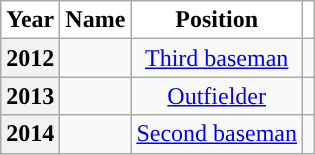<table class="wikitable sortable plainrowheaders" style="text-align:center">
<tr>
<th scope="col" style="background-color:#ffffff; border-top:#">Year</th>
<th scope="col" style="background-color:#ffffff; border-top:#">Name</th>
<th scope="col" style="background-color:#ffffff; border-top:#">Position</th>
<th scope="col" class="unsortable" style="background-color:#ffffff; border-top:#"></th>
</tr>
<tr>
<th scope="row" style="text-align:center">2012</th>
<td></td>
<td><a href='#'>Third baseman</a></td>
<td></td>
</tr>
<tr>
<th scope="row" style="text-align:center">2013</th>
<td></td>
<td><a href='#'>Outfielder</a></td>
<td></td>
</tr>
<tr>
<th scope="row" style="text-align:center">2014</th>
<td></td>
<td><a href='#'>Second baseman</a></td>
<td></td>
</tr>
</table>
